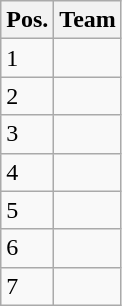<table class="wikitable">
<tr>
<th>Pos.</th>
<th>Team</th>
</tr>
<tr>
<td>1</td>
<td></td>
</tr>
<tr>
<td>2</td>
<td></td>
</tr>
<tr>
<td>3</td>
<td></td>
</tr>
<tr>
<td>4</td>
<td></td>
</tr>
<tr>
<td>5</td>
<td></td>
</tr>
<tr>
<td>6</td>
<td></td>
</tr>
<tr>
<td>7</td>
<td></td>
</tr>
</table>
